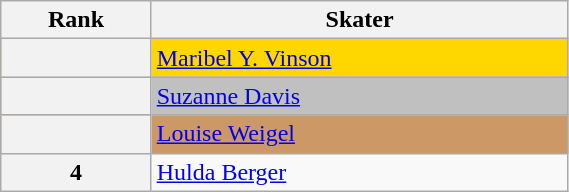<table class="wikitable unsortable" style="text-align:left; width:30%">
<tr>
<th scope="col">Rank</th>
<th scope="col">Skater</th>
</tr>
<tr bgcolor="gold">
<th scope="row"></th>
<td><a href='#'>Maribel Y. Vinson</a></td>
</tr>
<tr bgcolor="silver">
<th scope="row"></th>
<td><a href='#'>Suzanne Davis</a></td>
</tr>
<tr bgcolor="cc9966">
<th scope="row"></th>
<td><a href='#'>Louise Weigel</a></td>
</tr>
<tr>
<th scope="row">4</th>
<td><a href='#'>Hulda Berger</a></td>
</tr>
</table>
